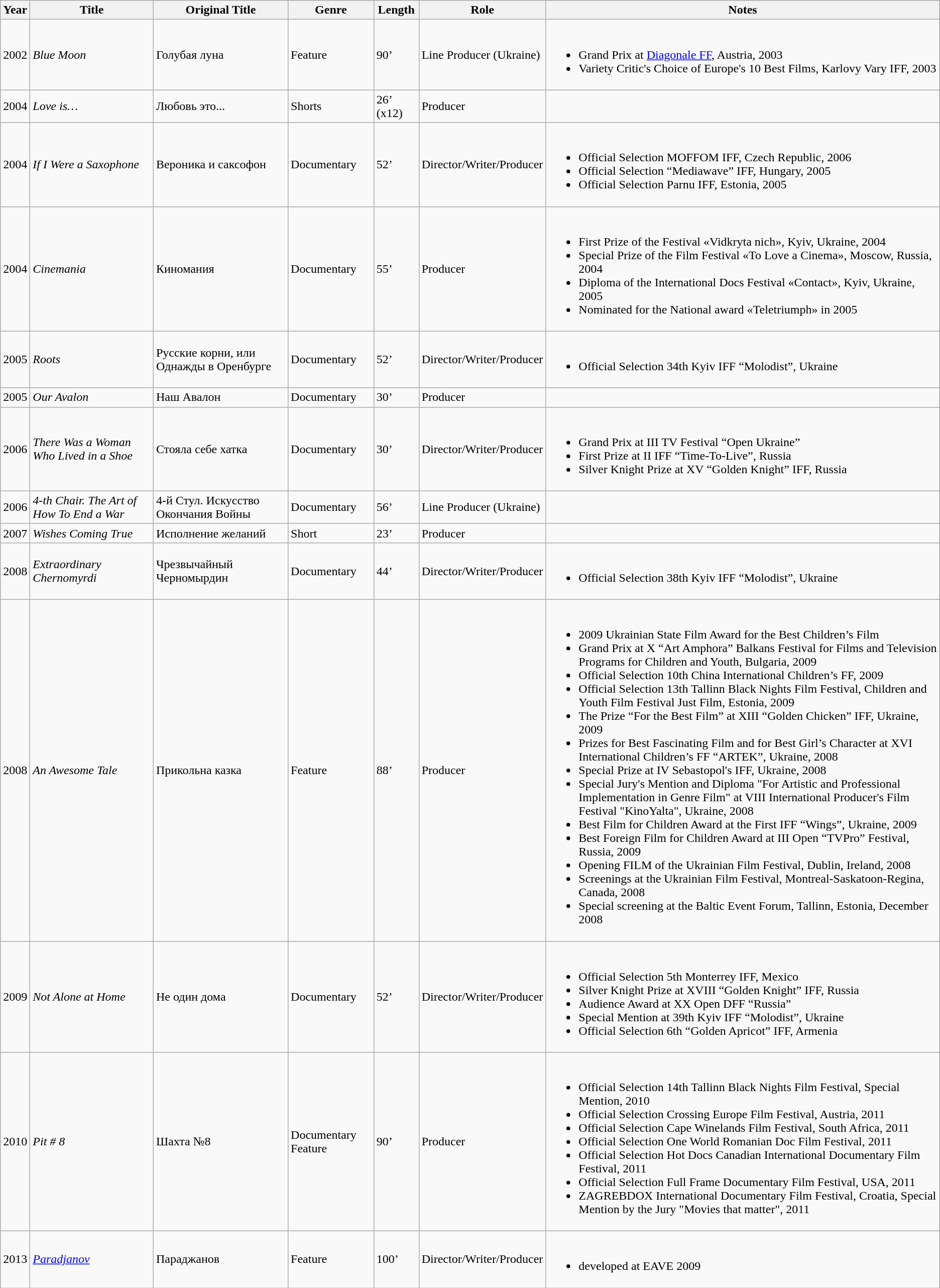<table class="wikitable">
<tr>
<th>Year</th>
<th>Title</th>
<th>Original Title</th>
<th>Genre</th>
<th>Length</th>
<th>Role</th>
<th>Notes</th>
</tr>
<tr>
<td>2002</td>
<td><em>Blue Moon</em></td>
<td>Голубая луна</td>
<td>Feature</td>
<td>90’</td>
<td>Line Producer (Ukraine)</td>
<td><br><ul><li>Grand Prix at  <a href='#'>Diagonale FF</a>, Austria, 2003</li><li>Variety Critic's Choice of Europe's 10 Best Films, Karlovy Vary IFF, 2003</li></ul></td>
</tr>
<tr>
<td>2004</td>
<td><em>Love is…</em></td>
<td>Любовь это...</td>
<td>Shorts</td>
<td>26’ (x12)</td>
<td>Producer</td>
<td></td>
</tr>
<tr>
<td>2004</td>
<td><em> If I Were a Saxophone</em></td>
<td>Вероника и саксофон</td>
<td>Documentary</td>
<td>52’</td>
<td>Director/Writer/Producer</td>
<td><br><ul><li>Official Selection MOFFOM IFF, Czech Republic, 2006</li><li>Official Selection “Mediawave” IFF, Hungary, 2005</li><li>Official Selection Parnu IFF, Estonia, 2005</li></ul></td>
</tr>
<tr>
<td>2004</td>
<td><em>Cinemania</em></td>
<td>Киномания</td>
<td>Documentary</td>
<td>55’</td>
<td>Producer</td>
<td><br><ul><li>First Prize of the Festival «Vidkryta nich», Kyiv, Ukraine, 2004</li><li>Special Prize of the Film Festival «To Love a Cinema», Moscow, Russia, 2004</li><li>Diploma of the International Docs Festival «Contact», Kyiv, Ukraine, 2005</li><li>Nominated for the National award «Teletriumph» in 2005</li></ul></td>
</tr>
<tr>
<td>2005</td>
<td><em>Roots</em></td>
<td>Русские корни, или Однажды в Оренбурге</td>
<td>Documentary</td>
<td>52’</td>
<td>Director/Writer/Producer</td>
<td><br><ul><li>Official Selection 34th Kyiv IFF  “Molodist”, Ukraine</li></ul></td>
</tr>
<tr>
<td>2005</td>
<td><em>Our Avalon</em></td>
<td>Наш Авалон</td>
<td>Documentary</td>
<td>30’</td>
<td>Producer</td>
<td></td>
</tr>
<tr>
<td>2006</td>
<td><em>There Was a Woman Who Lived in a Shoe</em></td>
<td>Стояла себе хатка</td>
<td>Documentary</td>
<td>30’</td>
<td>Director/Writer/Producer</td>
<td><br><ul><li>Grand Prix at III TV Festival “Open Ukraine”</li><li>First Prize at II IFF “Time-To-Live”, Russia</li><li>Silver Knight Prize at XV “Golden Knight” IFF, Russia</li></ul></td>
</tr>
<tr>
<td>2006</td>
<td><em>4-th Chair. The Art of How To End a War</em></td>
<td>4-й Стул. Искусство Окончания Войны</td>
<td>Documentary</td>
<td>56’</td>
<td>Line Producer (Ukraine)</td>
<td></td>
</tr>
<tr>
<td>2007</td>
<td><em>Wishes Coming True</em></td>
<td>Исполнение желаний</td>
<td>Short</td>
<td>23’</td>
<td>Producer</td>
<td></td>
</tr>
<tr>
<td>2008</td>
<td><em>Extraordinary Chernomyrdi</em></td>
<td>Чрезвычайный Черномырдин</td>
<td>Documentary</td>
<td>44’</td>
<td>Director/Writer/Producer</td>
<td><br><ul><li>Official Selection 38th Kyiv IFF  “Molodist”, Ukraine</li></ul></td>
</tr>
<tr>
<td>2008</td>
<td><em>An Awesome Tale</em></td>
<td>Прикольна казка</td>
<td>Feature</td>
<td>88’</td>
<td>Producer</td>
<td><br><ul><li>2009 Ukrainian State Film Award for the Best Children’s Film</li><li>Grand Prix at X “Art Amphora” Balkans Festival for Films and Television Programs for Children and Youth, Bulgaria, 2009</li><li>Official Selection 10th China International Children’s FF, 2009</li><li>Official Selection 13th Tallinn Black Nights Film Festival, Children and Youth Film Festival Just Film, Estonia, 2009</li><li>The Prize “For the Best Film” at XIII “Golden Chicken” IFF, Ukraine, 2009</li><li>Prizes for Best Fascinating Film and for Best Girl’s Character at XVI International Children’s FF “ARTEK”, Ukraine, 2008</li><li>Special Prize at IV Sebastopol's IFF, Ukraine, 2008</li><li>Special Jury's Mention and Diploma "For Artistic and Professional Implementation in Genre Film" at VIII International Producer's Film Festival "KinoYalta", Ukraine, 2008</li><li>Best Film for Children Award at the First IFF “Wings”, Ukraine, 2009</li><li>Best Foreign Film for Children Award at III Open “TVPro” Festival, Russia, 2009</li><li>Opening FILM of the Ukrainian Film Festival, Dublin, Ireland, 2008</li><li>Screenings at the Ukrainian Film Festival, Montreal-Saskatoon-Regina, Canada, 2008</li><li>Special screening at the Baltic Event Forum, Tallinn, Estonia, December 2008</li></ul></td>
</tr>
<tr>
<td>2009</td>
<td><em>Not Alone at Home</em></td>
<td>Не один дома</td>
<td>Documentary</td>
<td>52’</td>
<td>Director/Writer/Producer</td>
<td><br><ul><li>Official Selection 5th Monterrey IFF, Mexico</li><li>Silver Knight Prize at XVIII “Golden Knight” IFF, Russia</li><li>Audience Award at XX Open DFF “Russia”</li><li>Special Mention at 39th Kyiv IFF “Molodist”, Ukraine</li><li>Official Selection 6th “Golden Apricot” IFF, Armenia</li></ul></td>
</tr>
<tr>
<td>2010</td>
<td><em>Pit # 8</em></td>
<td>Шахта №8</td>
<td>Documentary Feature</td>
<td>90’</td>
<td>Producer</td>
<td><br><ul><li>Official Selection 14th Tallinn Black Nights Film Festival, Special Mention, 2010</li><li>Official Selection Crossing Europe Film Festival, Austria, 2011</li><li>Official Selection Cape Winelands Film Festival, South Africa, 2011</li><li>Official Selection One World Romanian Doc Film Festival, 2011</li><li>Official Selection Нot Docs Canadian International Documentary Film Festival, 2011</li><li>Official Selection Full Frame Documentary Film Festival, USA, 2011</li><li>ZAGREBDOX International Documentary Film Festival, Croatia, Special Mention by the Jury "Movies that matter", 2011</li></ul></td>
</tr>
<tr>
<td>2013</td>
<td><em><a href='#'>Paradjanov</a></em></td>
<td>Параджанов</td>
<td>Feature</td>
<td>100’</td>
<td>Director/Writer/Producer</td>
<td><br><ul><li>developed at EAVE 2009</li></ul></td>
</tr>
</table>
